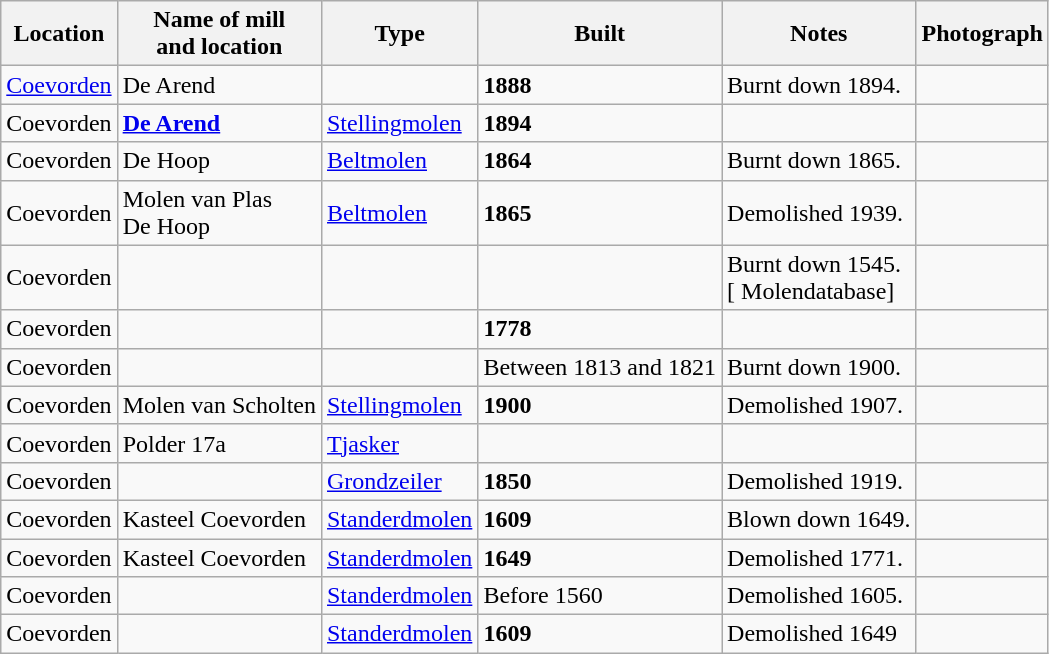<table class="wikitable">
<tr>
<th>Location</th>
<th>Name of mill<br>and location</th>
<th>Type</th>
<th>Built</th>
<th>Notes</th>
<th>Photograph</th>
</tr>
<tr>
<td><a href='#'>Coevorden</a></td>
<td>De Arend<br></td>
<td></td>
<td><strong>1888</strong></td>
<td>Burnt down 1894.</td>
<td></td>
</tr>
<tr>
<td>Coevorden</td>
<td><strong><a href='#'>De Arend</a></strong><br></td>
<td><a href='#'>Stellingmolen</a></td>
<td><strong>1894</strong></td>
<td></td>
<td></td>
</tr>
<tr>
<td>Coevorden</td>
<td>De Hoop<br></td>
<td><a href='#'>Beltmolen</a></td>
<td><strong>1864</strong></td>
<td>Burnt down 1865.</td>
<td></td>
</tr>
<tr>
<td>Coevorden</td>
<td>Molen van Plas<br>De Hoop<br></td>
<td><a href='#'>Beltmolen</a></td>
<td><strong>1865</strong></td>
<td>Demolished 1939.</td>
<td></td>
</tr>
<tr>
<td>Coevorden</td>
<td></td>
<td></td>
<td></td>
<td>Burnt down 1545.<br>[ Molendatabase] </td>
<td></td>
</tr>
<tr>
<td>Coevorden</td>
<td></td>
<td></td>
<td><strong>1778</strong></td>
<td></td>
<td></td>
</tr>
<tr>
<td>Coevorden</td>
<td></td>
<td></td>
<td>Between 1813 and 1821</td>
<td>Burnt down 1900.</td>
<td></td>
</tr>
<tr>
<td>Coevorden</td>
<td>Molen van Scholten<br></td>
<td><a href='#'>Stellingmolen</a></td>
<td><strong>1900</strong></td>
<td>Demolished 1907.</td>
<td></td>
</tr>
<tr>
<td>Coevorden</td>
<td>Polder 17a<br></td>
<td><a href='#'>Tjasker</a></td>
<td></td>
<td></td>
<td></td>
</tr>
<tr>
<td>Coevorden</td>
<td></td>
<td><a href='#'>Grondzeiler</a></td>
<td><strong>1850</strong></td>
<td>Demolished 1919.</td>
<td></td>
</tr>
<tr>
<td>Coevorden</td>
<td>Kasteel Coevorden<br></td>
<td><a href='#'>Standerdmolen</a></td>
<td><strong>1609</strong></td>
<td>Blown down 1649.</td>
<td></td>
</tr>
<tr>
<td>Coevorden</td>
<td>Kasteel Coevorden<br></td>
<td><a href='#'>Standerdmolen</a></td>
<td><strong>1649</strong></td>
<td>Demolished 1771.</td>
<td></td>
</tr>
<tr>
<td>Coevorden</td>
<td></td>
<td><a href='#'>Standerdmolen</a></td>
<td>Before 1560</td>
<td>Demolished 1605.</td>
<td></td>
</tr>
<tr>
<td>Coevorden</td>
<td></td>
<td><a href='#'>Standerdmolen</a></td>
<td><strong>1609</strong></td>
<td>Demolished 1649</td>
<td></td>
</tr>
</table>
